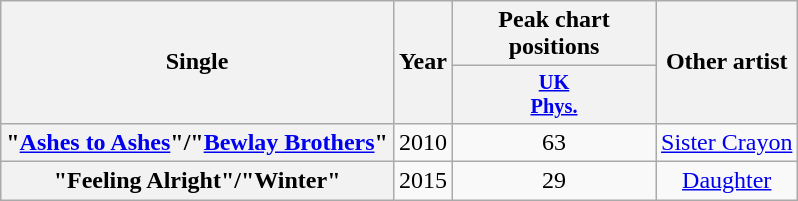<table class="wikitable plainrowheaders" style="text-align:center;" border="1">
<tr>
<th scope="col" rowspan="2">Single</th>
<th scope="col" rowspan="2">Year</th>
<th scope="col" colspan="1" style="width:8em">Peak chart positions</th>
<th scope="col" rowspan="2">Other artist</th>
</tr>
<tr>
<th scope="col" style="width:3em; font-size:85%"><a href='#'>UK<br>Phys.</a><br></th>
</tr>
<tr>
<th scope="row">"<a href='#'>Ashes to Ashes</a>"/"<a href='#'>Bewlay Brothers</a>"</th>
<td>2010</td>
<td>63</td>
<td><a href='#'>Sister Crayon</a></td>
</tr>
<tr>
<th scope="row">"Feeling Alright"/"Winter"</th>
<td>2015</td>
<td>29</td>
<td><a href='#'>Daughter</a></td>
</tr>
</table>
